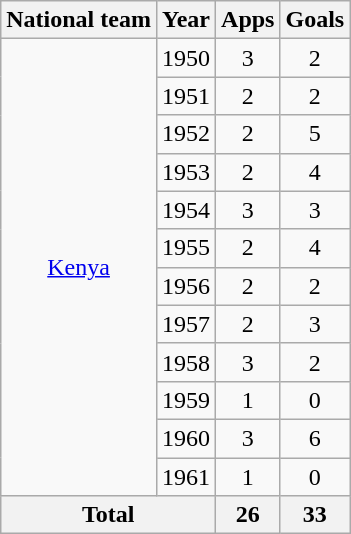<table class=wikitable style=text-align:center>
<tr>
<th>National team</th>
<th>Year</th>
<th>Apps</th>
<th>Goals</th>
</tr>
<tr>
<td rowspan="12"><a href='#'>Kenya</a></td>
<td>1950</td>
<td>3</td>
<td>2</td>
</tr>
<tr>
<td>1951</td>
<td>2</td>
<td>2</td>
</tr>
<tr>
<td>1952</td>
<td>2</td>
<td>5</td>
</tr>
<tr>
<td>1953</td>
<td>2</td>
<td>4</td>
</tr>
<tr>
<td>1954</td>
<td>3</td>
<td>3</td>
</tr>
<tr>
<td>1955</td>
<td>2</td>
<td>4</td>
</tr>
<tr>
<td>1956</td>
<td>2</td>
<td>2</td>
</tr>
<tr>
<td>1957</td>
<td>2</td>
<td>3</td>
</tr>
<tr>
<td>1958</td>
<td>3</td>
<td>2</td>
</tr>
<tr>
<td>1959</td>
<td>1</td>
<td>0</td>
</tr>
<tr>
<td>1960</td>
<td>3</td>
<td>6</td>
</tr>
<tr>
<td>1961</td>
<td>1</td>
<td>0</td>
</tr>
<tr>
<th colspan="2">Total</th>
<th>26</th>
<th>33</th>
</tr>
</table>
